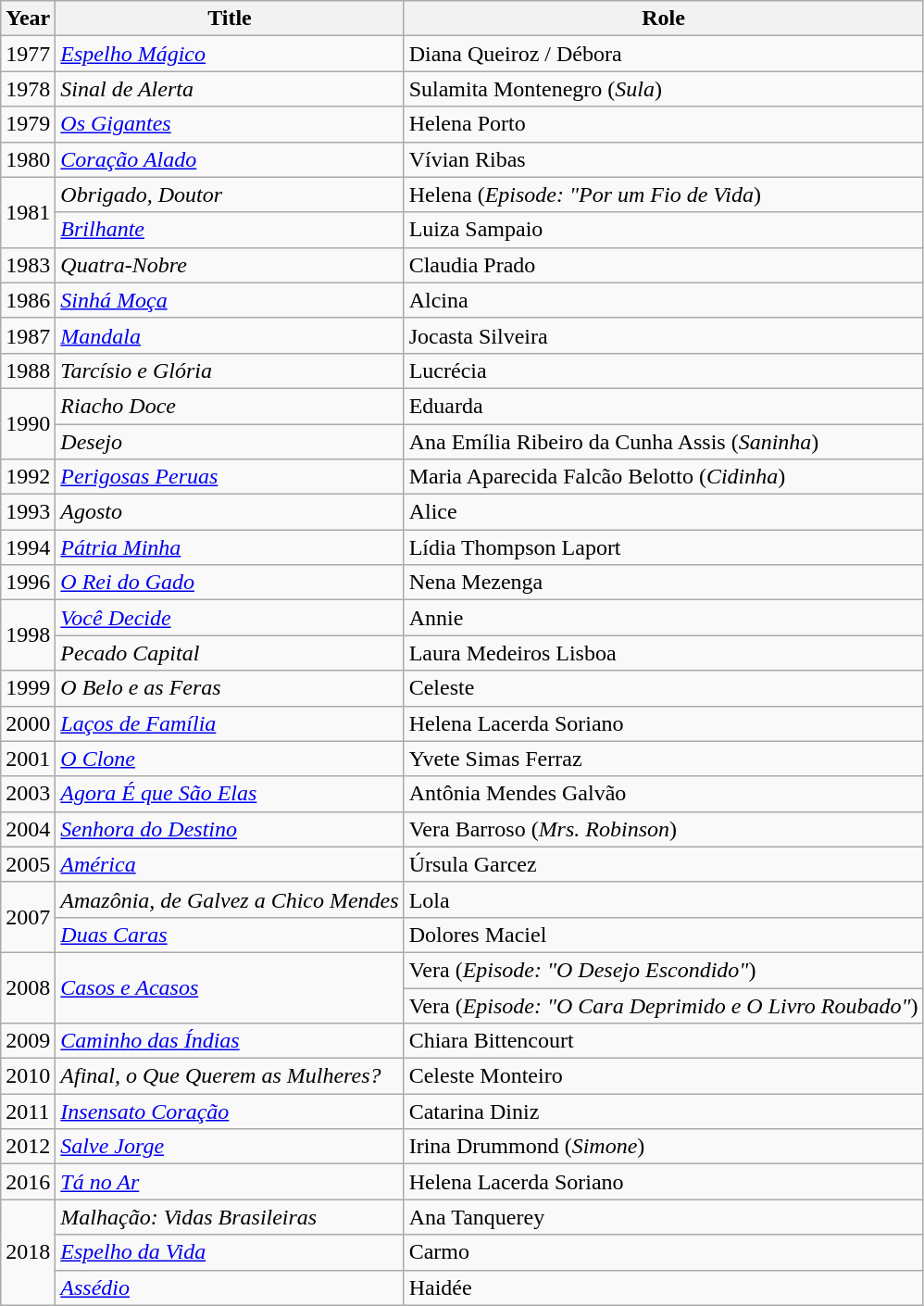<table class="wikitable">
<tr>
<th>Year</th>
<th>Title</th>
<th>Role</th>
</tr>
<tr>
<td>1977</td>
<td><em><a href='#'>Espelho Mágico</a></em></td>
<td>Diana Queiroz / Débora</td>
</tr>
<tr>
<td>1978</td>
<td><em>Sinal de Alerta</em></td>
<td>Sulamita Montenegro (<em>Sula</em>)</td>
</tr>
<tr>
<td>1979</td>
<td><em><a href='#'>Os Gigantes</a></em></td>
<td>Helena Porto</td>
</tr>
<tr>
<td>1980</td>
<td><em><a href='#'>Coração Alado</a></em></td>
<td>Vívian Ribas</td>
</tr>
<tr>
<td rowspan="2">1981</td>
<td><em>Obrigado, Doutor</em></td>
<td>Helena (<em>Episode: "Por um Fio de Vida</em>)</td>
</tr>
<tr>
<td><em><a href='#'>Brilhante</a></em></td>
<td>Luiza Sampaio</td>
</tr>
<tr>
<td>1983</td>
<td><em>Quatra-Nobre</em></td>
<td>Claudia Prado</td>
</tr>
<tr>
<td>1986</td>
<td><em><a href='#'>Sinhá Moça</a></em></td>
<td>Alcina</td>
</tr>
<tr>
<td>1987</td>
<td><em><a href='#'>Mandala</a></em></td>
<td>Jocasta Silveira</td>
</tr>
<tr>
<td>1988</td>
<td><em>Tarcísio e Glória</em></td>
<td>Lucrécia</td>
</tr>
<tr>
<td rowspan="2">1990</td>
<td><em>Riacho Doce</em></td>
<td>Eduarda</td>
</tr>
<tr>
<td><em>Desejo</em></td>
<td>Ana Emília Ribeiro da Cunha Assis (<em>Saninha</em>)</td>
</tr>
<tr>
<td>1992</td>
<td><em><a href='#'>Perigosas Peruas</a></em></td>
<td>Maria Aparecida Falcão Belotto (<em>Cidinha</em>)</td>
</tr>
<tr>
<td>1993</td>
<td><em>Agosto</em></td>
<td>Alice</td>
</tr>
<tr>
<td>1994</td>
<td><em><a href='#'>Pátria Minha</a></em></td>
<td>Lídia Thompson Laport</td>
</tr>
<tr>
<td>1996</td>
<td><em><a href='#'>O Rei do Gado</a></em></td>
<td>Nena Mezenga</td>
</tr>
<tr>
<td rowspan="2">1998</td>
<td><em><a href='#'>Você Decide</a></em></td>
<td>Annie</td>
</tr>
<tr>
<td><em>Pecado Capital</em></td>
<td>Laura Medeiros Lisboa</td>
</tr>
<tr>
<td>1999</td>
<td><em>O Belo e as Feras</em></td>
<td>Celeste</td>
</tr>
<tr>
<td>2000</td>
<td><em><a href='#'>Laços de Família</a></em></td>
<td>Helena Lacerda Soriano</td>
</tr>
<tr>
<td>2001</td>
<td><em><a href='#'>O Clone</a></em></td>
<td>Yvete Simas Ferraz</td>
</tr>
<tr>
<td>2003</td>
<td><em><a href='#'>Agora É que São Elas</a></em></td>
<td>Antônia Mendes Galvão</td>
</tr>
<tr>
<td>2004</td>
<td><em><a href='#'>Senhora do Destino</a></em></td>
<td>Vera Barroso (<em>Mrs. Robinson</em>)</td>
</tr>
<tr>
<td>2005</td>
<td><em><a href='#'>América</a></em></td>
<td>Úrsula Garcez</td>
</tr>
<tr>
<td rowspan="2">2007</td>
<td><em>Amazônia, de Galvez a Chico Mendes</em></td>
<td>Lola</td>
</tr>
<tr>
<td><em><a href='#'>Duas Caras</a></em></td>
<td>Dolores Maciel</td>
</tr>
<tr>
<td rowspan=2>2008</td>
<td rowspan=2><em><a href='#'>Casos e Acasos</a></em></td>
<td>Vera (<em>Episode: "O Desejo Escondido"</em>)</td>
</tr>
<tr>
<td>Vera (<em>Episode: "O Cara Deprimido e O Livro Roubado"</em>)</td>
</tr>
<tr>
<td>2009</td>
<td><em><a href='#'>Caminho das Índias</a></em></td>
<td>Chiara Bittencourt</td>
</tr>
<tr>
<td>2010</td>
<td><em>Afinal, o Que Querem as Mulheres?</em></td>
<td>Celeste Monteiro</td>
</tr>
<tr>
<td>2011</td>
<td><em><a href='#'>Insensato Coração</a></em></td>
<td>Catarina Diniz</td>
</tr>
<tr>
<td>2012</td>
<td><em><a href='#'>Salve Jorge</a></em></td>
<td>Irina Drummond (<em>Simone</em>)</td>
</tr>
<tr>
<td>2016</td>
<td><em><a href='#'>Tá no Ar</a></em></td>
<td>Helena Lacerda Soriano</td>
</tr>
<tr>
<td rowspan="3">2018</td>
<td><em>Malhação: Vidas Brasileiras</em></td>
<td>Ana Tanquerey</td>
</tr>
<tr>
<td><em><a href='#'>Espelho da Vida</a></em></td>
<td>Carmo</td>
</tr>
<tr>
<td><em><a href='#'>Assédio</a></em></td>
<td>Haidée</td>
</tr>
</table>
